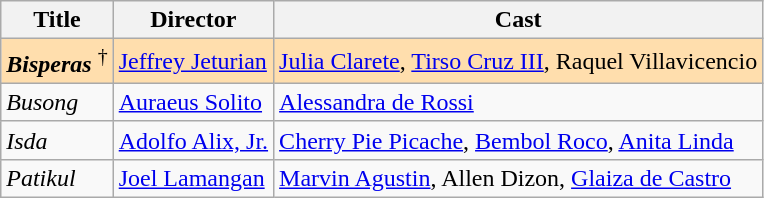<table class="wikitable">
<tr>
<th>Title</th>
<th>Director</th>
<th>Cast</th>
</tr>
<tr style="background:#FFDEAD;">
<td><strong><em>Bisperas</em></strong>  <sup>†</sup></td>
<td><a href='#'>Jeffrey Jeturian</a></td>
<td><a href='#'>Julia Clarete</a>, <a href='#'>Tirso Cruz III</a>, Raquel Villavicencio</td>
</tr>
<tr>
<td><em>Busong</em></td>
<td><a href='#'>Auraeus Solito</a></td>
<td><a href='#'>Alessandra de Rossi</a></td>
</tr>
<tr>
<td><em>Isda</em></td>
<td><a href='#'>Adolfo Alix, Jr.</a></td>
<td><a href='#'>Cherry Pie Picache</a>, <a href='#'>Bembol Roco</a>, <a href='#'>Anita Linda</a></td>
</tr>
<tr>
<td><em>Patikul</em></td>
<td><a href='#'>Joel Lamangan</a></td>
<td><a href='#'>Marvin Agustin</a>, Allen Dizon, <a href='#'>Glaiza de Castro</a></td>
</tr>
</table>
